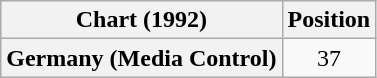<table class="wikitable plainrowheaders" style="text-align:center">
<tr>
<th>Chart (1992)</th>
<th>Position</th>
</tr>
<tr>
<th scope="row">Germany (Media Control)</th>
<td>37</td>
</tr>
</table>
